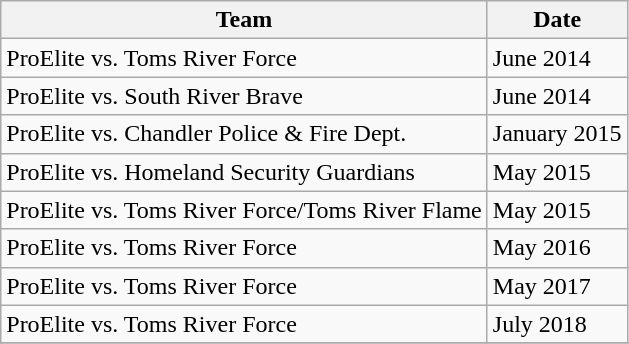<table class="wikitable">
<tr>
<th>Team</th>
<th>Date</th>
</tr>
<tr>
<td>ProElite vs. Toms River Force</td>
<td>June 2014</td>
</tr>
<tr Pros win 27-14>
<td>ProElite vs. South River Brave</td>
<td>June 2014</td>
</tr>
<tr Pros win 38-20>
<td>ProElite vs. Chandler Police & Fire Dept.</td>
<td>January 2015</td>
</tr>
<tr Heroes win 28-12>
<td>ProElite vs. Homeland Security Guardians</td>
<td>May 2015</td>
</tr>
<tr Pros win 22-6>
<td>ProElite vs. Toms River Force/Toms River Flame</td>
<td>May 2015</td>
</tr>
<tr Pros win 18-13>
<td>ProElite vs. Toms River Force</td>
<td>May 2016</td>
</tr>
<tr>
<td>ProElite vs. Toms River Force</td>
<td>May 2017</td>
</tr>
<tr>
<td>ProElite vs. Toms River Force</td>
<td>July 2018</td>
</tr>
<tr>
</tr>
</table>
